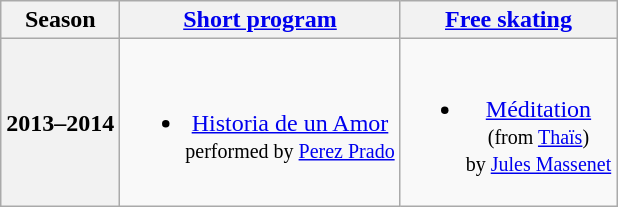<table class=wikitable style=text-align:center>
<tr>
<th>Season</th>
<th><a href='#'>Short program</a></th>
<th><a href='#'>Free skating</a></th>
</tr>
<tr>
<th>2013–2014 <br> </th>
<td><br><ul><li><a href='#'>Historia de un Amor</a> <br><small> performed by <a href='#'>Perez Prado</a> </small></li></ul></td>
<td><br><ul><li><a href='#'>Méditation</a> <br><small> (from <a href='#'>Thaïs</a>) <br> by <a href='#'>Jules Massenet</a> </small></li></ul></td>
</tr>
</table>
